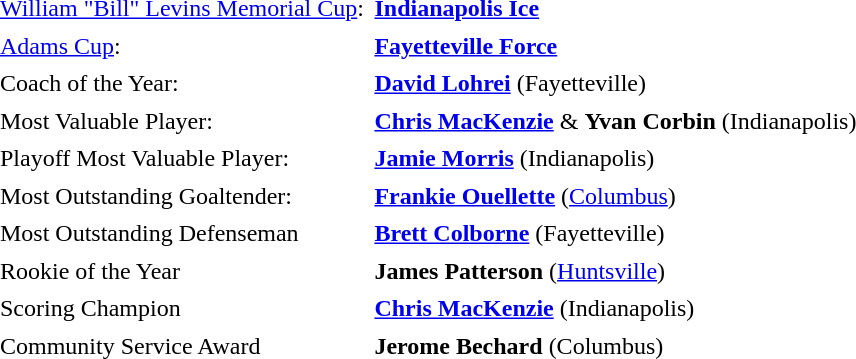<table cellpadding="3" cellspacing="1">
<tr>
<td><a href='#'>William "Bill" Levins Memorial Cup</a>:</td>
<td><strong><a href='#'>Indianapolis Ice</a></strong></td>
</tr>
<tr>
<td><a href='#'>Adams Cup</a>:</td>
<td><strong><a href='#'>Fayetteville Force</a></strong></td>
</tr>
<tr>
<td>Coach of the Year:</td>
<td><strong><a href='#'>David Lohrei</a></strong> (Fayetteville)</td>
</tr>
<tr>
<td>Most Valuable Player:</td>
<td><strong><a href='#'>Chris MacKenzie</a></strong> & <strong>Yvan Corbin</strong> (Indianapolis)</td>
</tr>
<tr>
<td>Playoff Most Valuable Player:</td>
<td><strong><a href='#'>Jamie Morris</a></strong> (Indianapolis)</td>
</tr>
<tr>
<td>Most Outstanding Goaltender:</td>
<td><strong><a href='#'>Frankie Ouellette</a></strong> (<a href='#'>Columbus</a>)</td>
</tr>
<tr>
<td>Most Outstanding Defenseman</td>
<td><strong><a href='#'>Brett Colborne</a></strong> (Fayetteville)</td>
</tr>
<tr>
<td>Rookie of the Year</td>
<td><strong>James Patterson</strong> (<a href='#'>Huntsville</a>)</td>
</tr>
<tr>
<td>Scoring Champion</td>
<td><strong><a href='#'>Chris MacKenzie</a></strong> (Indianapolis)</td>
</tr>
<tr>
<td>Community Service Award</td>
<td><strong>Jerome Bechard</strong> (Columbus)</td>
</tr>
</table>
